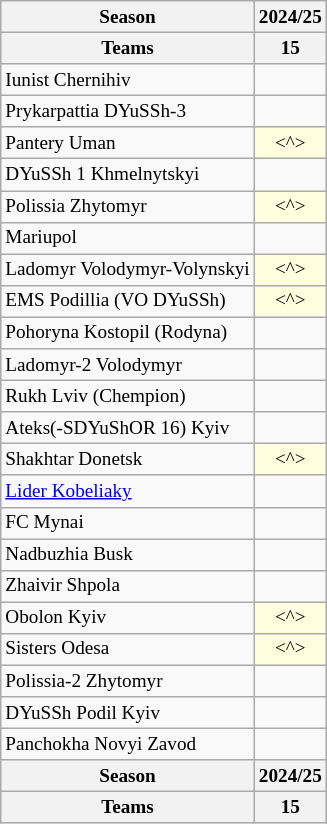<table border=1 bordercolor="#CCCCCC" class=wikitable style="font-size:80%;">
<tr align=LEFT valign=CENTER>
<th>Season</th>
<th>2024/25</th>
</tr>
<tr align=CENTER>
<th>Teams</th>
<th>15</th>
</tr>
<tr align=CENTER>
<td align=LEFT bgcolor=>Iunist Chernihiv</td>
<td></td>
</tr>
<tr align=CENTER>
<td align=LEFT bgcolor=>Prykarpattia DYuSSh-3</td>
<td></td>
</tr>
<tr align=CENTER>
<td align=LEFT bgcolor=>Pantery Uman</td>
<td bgcolor=lightyellow><^></td>
</tr>
<tr align=CENTER>
<td align=LEFT bgcolor=>DYuSSh 1 Khmelnytskyi</td>
<td></td>
</tr>
<tr align=CENTER>
<td align=LEFT bgcolor=>Polissia Zhytomyr</td>
<td bgcolor=lightyellow><^></td>
</tr>
<tr align=CENTER>
<td align=LEFT bgcolor=>Mariupol</td>
<td></td>
</tr>
<tr align=CENTER>
<td align=LEFT bgcolor=>Ladomyr Volodymyr-Volynskyi</td>
<td bgcolor=lightyellow><^></td>
</tr>
<tr align=CENTER>
<td align=LEFT bgcolor=>EMS Podillia (VO DYuSSh)</td>
<td bgcolor=lightyellow><^></td>
</tr>
<tr align=CENTER>
<td align=LEFT bgcolor=>Pohoryna Kostopil (Rodyna)</td>
<td></td>
</tr>
<tr align=CENTER>
<td align=LEFT bgcolor=>Ladomyr-2 Volodymyr</td>
<td></td>
</tr>
<tr align=CENTER>
<td align=LEFT bgcolor=>Rukh Lviv (Chempion)</td>
<td></td>
</tr>
<tr align=CENTER>
<td align=LEFT bgcolor=>Ateks(-SDYuShOR 16) Kyiv</td>
<td></td>
</tr>
<tr align=CENTER>
<td align=LEFT bgcolor=>Shakhtar Donetsk</td>
<td bgcolor=lightyellow><^></td>
</tr>
<tr align=CENTER>
<td align=LEFT bgcolor=><a href='#'>Lider Kobeliaky</a></td>
<td></td>
</tr>
<tr align=CENTER>
<td align=LEFT bgcolor=>FC Mynai</td>
<td></td>
</tr>
<tr align=CENTER>
<td align=LEFT bgcolor=>Nadbuzhia Busk</td>
<td></td>
</tr>
<tr align=CENTER>
<td align=LEFT bgcolor=>Zhaivir Shpola</td>
<td></td>
</tr>
<tr align=CENTER>
<td align=LEFT bgcolor=>Obolon Kyiv</td>
<td bgcolor=lightyellow><^></td>
</tr>
<tr align=CENTER>
<td align=LEFT bgcolor=>Sisters Odesa</td>
<td bgcolor=lightyellow><^></td>
</tr>
<tr align=CENTER>
<td align=LEFT bgcolor=>Polissia-2 Zhytomyr</td>
<td></td>
</tr>
<tr align=CENTER>
<td align=LEFT bgcolor=>DYuSSh Podil Kyiv</td>
<td></td>
</tr>
<tr align=CENTER>
<td align=LEFT bgcolor=>Panchokha Novyi Zavod</td>
<td></td>
</tr>
<tr align=LEFT valign=CENTER>
<th>Season</th>
<th>2024/25</th>
</tr>
<tr align=CENTER>
<th>Teams</th>
<th>15</th>
</tr>
</table>
